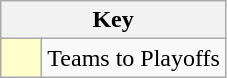<table class="wikitable" style="text-align:center">
<tr>
<th colspan=2>Key</th>
</tr>
<tr>
<td style="background:#ffffcc; width:20px;"></td>
<td align=left>Teams to Playoffs</td>
</tr>
</table>
